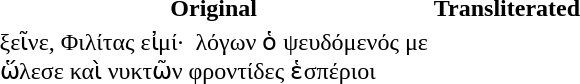<table>
<tr>
<th>Original</th>
<th>Transliterated</th>
</tr>
<tr>
<td><div>ξεῖνε, Φιλίτας εἰμί·  λόγων ὁ ψευδόμενός με</div><div>ὥλεσε καὶ νυκτῶν φροντίδες ἑσπέριοι</div></td>
<td><div><em></em></div><div><em></em></div></td>
</tr>
</table>
